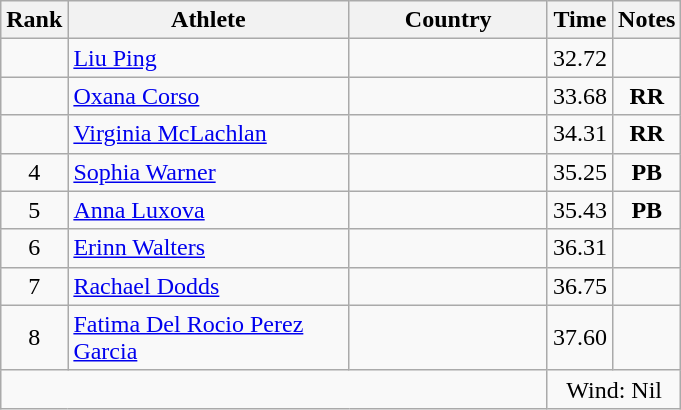<table class="wikitable sortable" style="text-align:center">
<tr>
<th>Rank</th>
<th style="width:180px">Athlete</th>
<th style="width:125px">Country</th>
<th>Time</th>
<th>Notes</th>
</tr>
<tr>
<td></td>
<td style="text-align:left;"><a href='#'>Liu Ping</a></td>
<td style="text-align:left;"></td>
<td>32.72</td>
<td></td>
</tr>
<tr>
<td></td>
<td style="text-align:left;"><a href='#'>Oxana Corso</a></td>
<td style="text-align:left;"></td>
<td>33.68</td>
<td><strong>RR</strong></td>
</tr>
<tr>
<td></td>
<td style="text-align:left;"><a href='#'>Virginia McLachlan</a></td>
<td style="text-align:left;"></td>
<td>34.31</td>
<td><strong>RR</strong></td>
</tr>
<tr>
<td>4</td>
<td style="text-align:left;"><a href='#'>Sophia Warner</a></td>
<td style="text-align:left;"></td>
<td>35.25</td>
<td><strong>PB</strong></td>
</tr>
<tr>
<td>5</td>
<td style="text-align:left;"><a href='#'>Anna Luxova</a></td>
<td style="text-align:left;"></td>
<td>35.43</td>
<td><strong>PB</strong></td>
</tr>
<tr>
<td>6</td>
<td style="text-align:left;"><a href='#'>Erinn Walters</a></td>
<td style="text-align:left;"></td>
<td>36.31</td>
<td></td>
</tr>
<tr>
<td>7</td>
<td style="text-align:left;"><a href='#'>Rachael Dodds</a></td>
<td style="text-align:left;"></td>
<td>36.75</td>
<td></td>
</tr>
<tr>
<td>8</td>
<td style="text-align:left;"><a href='#'>Fatima Del Rocio Perez Garcia</a></td>
<td style="text-align:left;"></td>
<td>37.60</td>
<td></td>
</tr>
<tr class="sortbottom">
<td colspan="3"></td>
<td colspan="2">Wind: Nil</td>
</tr>
</table>
